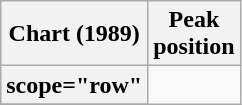<table class="wikitable sortable plainrowheaders">
<tr>
<th scope="col">Chart (1989)</th>
<th scope="col">Peak<br>position</th>
</tr>
<tr>
<th>scope="row"</th>
</tr>
<tr>
</tr>
</table>
